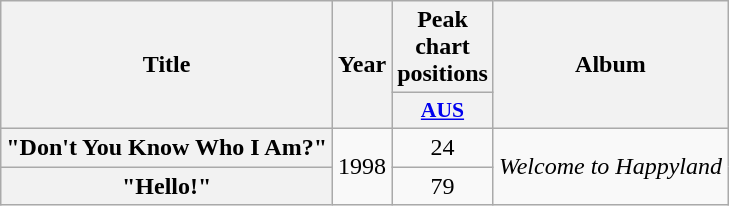<table class="wikitable plainrowheaders" style="text-align:center;">
<tr>
<th scope="col" rowspan="2">Title</th>
<th scope="col" rowspan="2">Year</th>
<th scope="col" colspan="1">Peak chart positions</th>
<th scope="col" rowspan="2">Album</th>
</tr>
<tr>
<th scope="col" style="width:3em;font-size:90%;"><a href='#'>AUS</a><br></th>
</tr>
<tr>
<th scope="row">"Don't You Know Who I Am?"</th>
<td rowspan="2">1998</td>
<td>24</td>
<td rowspan="2"><em>Welcome to Happyland</em></td>
</tr>
<tr>
<th scope="row">"Hello!"</th>
<td>79</td>
</tr>
</table>
